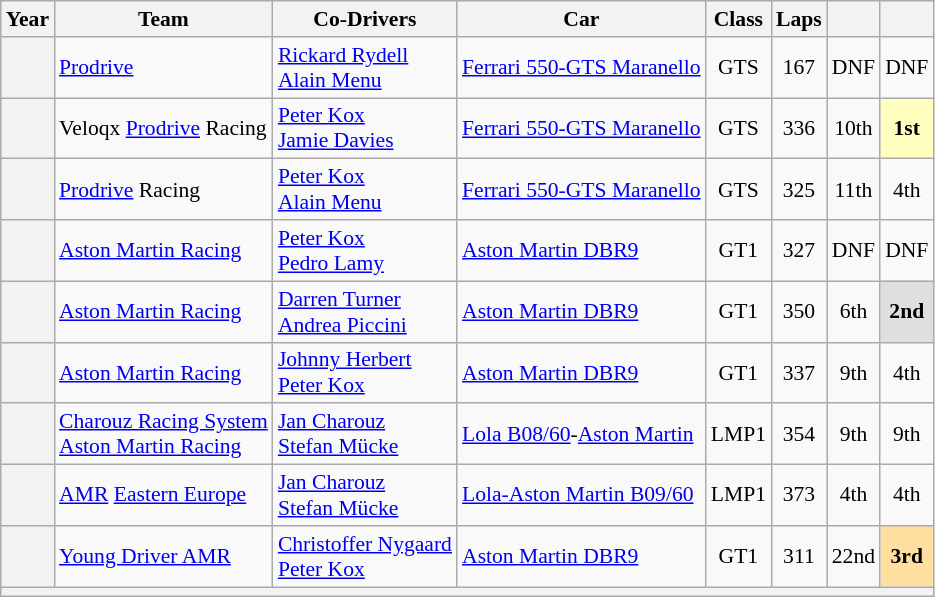<table class="wikitable" style="text-align:center; font-size:90%">
<tr>
<th>Year</th>
<th>Team</th>
<th>Co-Drivers</th>
<th>Car</th>
<th>Class</th>
<th>Laps</th>
<th></th>
<th></th>
</tr>
<tr>
<th></th>
<td align="left" nowrap> <a href='#'>Prodrive</a></td>
<td align="left" nowrap> <a href='#'>Rickard Rydell</a><br> <a href='#'>Alain Menu</a></td>
<td align="left" nowrap><a href='#'>Ferrari 550-GTS Maranello</a></td>
<td>GTS</td>
<td>167</td>
<td>DNF</td>
<td>DNF</td>
</tr>
<tr>
<th></th>
<td align="left" nowrap> Veloqx <a href='#'>Prodrive</a> Racing</td>
<td align="left" nowrap> <a href='#'>Peter Kox</a><br> <a href='#'>Jamie Davies</a></td>
<td align="left" nowrap><a href='#'>Ferrari 550-GTS Maranello</a></td>
<td>GTS</td>
<td>336</td>
<td>10th</td>
<td style="background:#FFFFBF;"><strong>1st</strong></td>
</tr>
<tr>
<th></th>
<td align="left" nowrap> <a href='#'>Prodrive</a> Racing</td>
<td align="left" nowrap> <a href='#'>Peter Kox</a><br> <a href='#'>Alain Menu</a></td>
<td align="left" nowrap><a href='#'>Ferrari 550-GTS Maranello</a></td>
<td>GTS</td>
<td>325</td>
<td>11th</td>
<td>4th</td>
</tr>
<tr>
<th></th>
<td align="left" nowrap> <a href='#'>Aston Martin Racing</a></td>
<td align="left" nowrap> <a href='#'>Peter Kox</a><br> <a href='#'>Pedro Lamy</a></td>
<td align="left" nowrap><a href='#'>Aston Martin DBR9</a></td>
<td>GT1</td>
<td>327</td>
<td>DNF</td>
<td>DNF</td>
</tr>
<tr>
<th></th>
<td align="left" nowrap> <a href='#'>Aston Martin Racing</a></td>
<td align="left" nowrap> <a href='#'>Darren Turner</a><br> <a href='#'>Andrea Piccini</a></td>
<td align="left" nowrap><a href='#'>Aston Martin DBR9</a></td>
<td>GT1</td>
<td>350</td>
<td>6th</td>
<td style="background:#DFDFDF;"><strong>2nd</strong></td>
</tr>
<tr>
<th></th>
<td align="left" nowrap> <a href='#'>Aston Martin Racing</a></td>
<td align="left" nowrap> <a href='#'>Johnny Herbert</a><br> <a href='#'>Peter Kox</a></td>
<td align="left" nowrap><a href='#'>Aston Martin DBR9</a></td>
<td>GT1</td>
<td>337</td>
<td>9th</td>
<td>4th</td>
</tr>
<tr>
<th></th>
<td align="left" nowrap> <a href='#'>Charouz Racing System</a><br> <a href='#'>Aston Martin Racing</a></td>
<td align="left" nowrap> <a href='#'>Jan Charouz</a><br> <a href='#'>Stefan Mücke</a></td>
<td align="left" nowrap><a href='#'>Lola B08/60</a>-<a href='#'>Aston Martin</a></td>
<td>LMP1</td>
<td>354</td>
<td>9th</td>
<td>9th</td>
</tr>
<tr>
<th></th>
<td align="left" nowrap> <a href='#'>AMR</a> <a href='#'>Eastern Europe</a></td>
<td align="left" nowrap> <a href='#'>Jan Charouz</a><br> <a href='#'>Stefan Mücke</a></td>
<td align="left" nowrap><a href='#'>Lola-Aston Martin B09/60</a></td>
<td>LMP1</td>
<td>373</td>
<td>4th</td>
<td>4th</td>
</tr>
<tr>
<th></th>
<td align="left" nowrap> <a href='#'>Young Driver AMR</a></td>
<td align="left" nowrap> <a href='#'>Christoffer Nygaard</a><br> <a href='#'>Peter Kox</a></td>
<td align="left" nowrap><a href='#'>Aston Martin DBR9</a></td>
<td>GT1</td>
<td>311</td>
<td>22nd</td>
<td style="background:#FFDF9F;"><strong>3rd</strong></td>
</tr>
<tr>
<th colspan="8"></th>
</tr>
</table>
